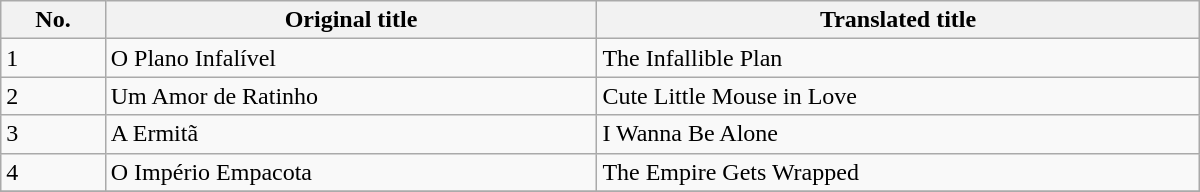<table class="wikitable" width=800>
<tr>
<th>No.</th>
<th>Original title</th>
<th>Translated title</th>
</tr>
<tr>
<td>1</td>
<td>O Plano Infalível</td>
<td>The Infallible Plan</td>
</tr>
<tr>
<td>2</td>
<td>Um Amor de Ratinho</td>
<td>Cute Little Mouse in Love</td>
</tr>
<tr>
<td>3</td>
<td>A Ermitã</td>
<td>I Wanna Be Alone</td>
</tr>
<tr>
<td>4</td>
<td>O Império Empacota</td>
<td>The Empire Gets Wrapped</td>
</tr>
<tr>
</tr>
</table>
